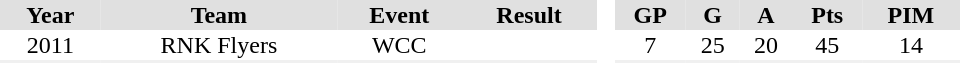<table border="0" cellpadding="1" cellspacing="0" style="text-align:center; width:40em">
<tr bgcolor="#e0e0e0">
<th>Year</th>
<th>Team</th>
<th>Event</th>
<th>Result</th>
<th rowspan="96" bgcolor="#ffffff"> </th>
<th>GP</th>
<th>G</th>
<th>A</th>
<th>Pts</th>
<th>PIM</th>
</tr>
<tr>
<td>2011</td>
<td>RNK Flyers</td>
<td>WCC</td>
<td></td>
<td>7</td>
<td>25</td>
<td>20</td>
<td>45</td>
<td>14</td>
</tr>
<tr bgcolor="#f0f0f0">
<td></td>
<td></td>
<td></td>
<td></td>
<td></td>
<td></td>
<td></td>
<td></td>
<td></td>
</tr>
</table>
